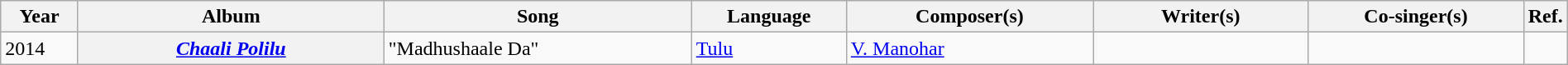<table class="wikitable plainrowheaders" width="100%">
<tr>
<th scope="col" width=5%>Year</th>
<th scope="col" width=20%>Album</th>
<th scope="col" width=20%>Song</th>
<th scope="col" width=10%>Language</th>
<th scope="col" width=16%>Composer(s)</th>
<th scope="col" width=14%>Writer(s)</th>
<th scope="col" width=14%>Co-singer(s)</th>
<th scope="col" width=1%><strong>Ref.</strong></th>
</tr>
<tr>
<td>2014</td>
<th scope="row"><em><a href='#'>Chaali Polilu</a></em></th>
<td>"Madhushaale Da"</td>
<td><a href='#'>Tulu</a></td>
<td><a href='#'>V. Manohar</a></td>
<td></td>
<td></td>
<td></td>
</tr>
</table>
